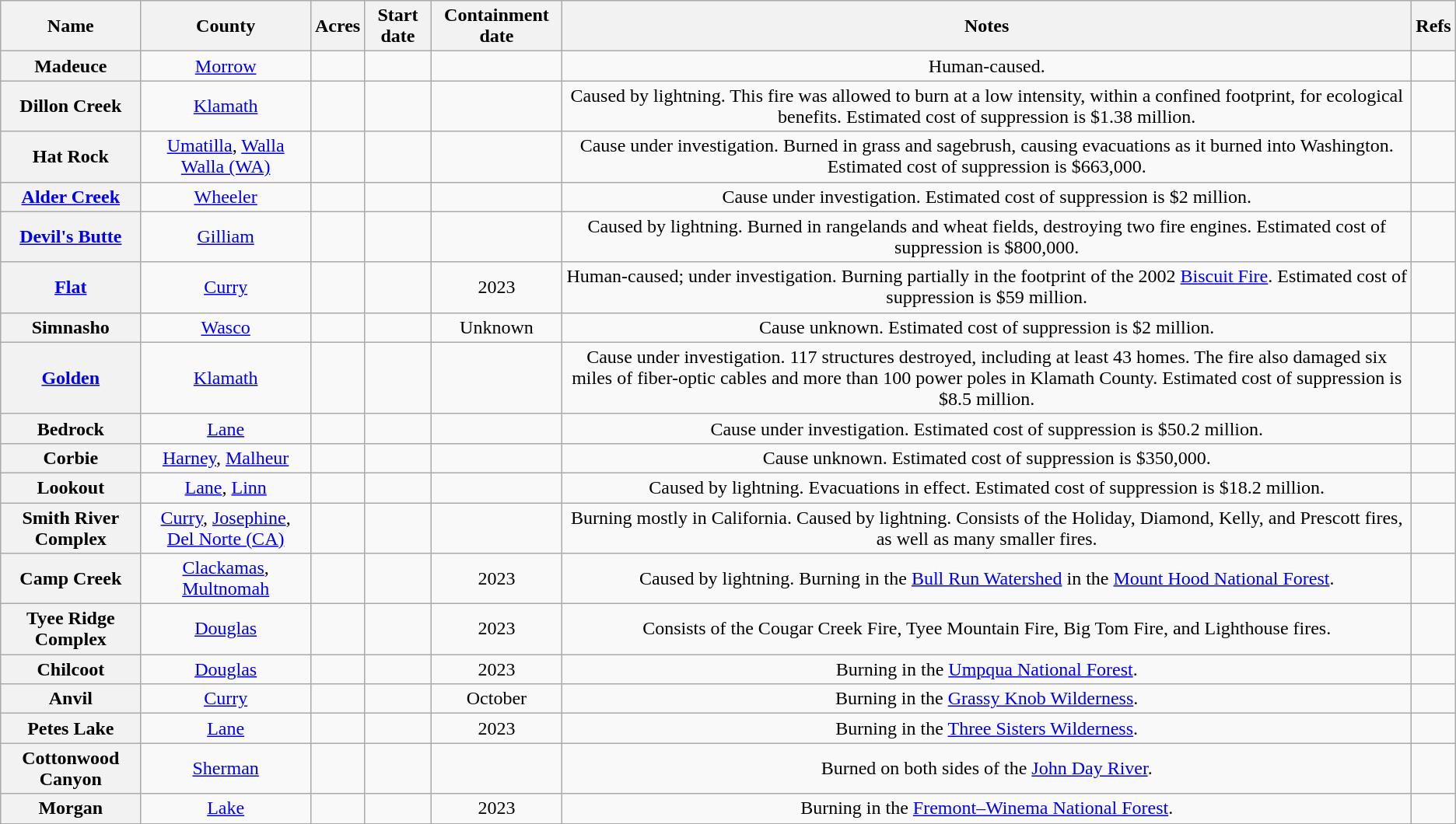<table class="wikitable sortable mw-collapsible plainrowheaders" style="text-align:center;">
<tr>
<th scope="col">Name</th>
<th scope="col">County </th>
<th scope="col">Acres</th>
<th scope="col">Start date</th>
<th scope="col">Containment date</th>
<th scope="col">Notes</th>
<th scope="col" class="unsortable">Refs</th>
</tr>
<tr>
<th scope="row">Madeuce</th>
<td><a href='#'>Morrow</a></td>
<td></td>
<td></td>
<td></td>
<td>Human-caused.</td>
<td></td>
</tr>
<tr>
<th scope="row">Dillon Creek</th>
<td><a href='#'>Klamath</a></td>
<td></td>
<td></td>
<td></td>
<td>Caused by lightning. This fire was allowed to burn at a low intensity, within a confined footprint, for ecological benefits. Estimated cost of suppression is $1.38 million.</td>
<td></td>
</tr>
<tr>
<th scope="row">Hat Rock</th>
<td><a href='#'>Umatilla</a>, <a href='#'>Walla Walla (WA)</a></td>
<td></td>
<td></td>
<td></td>
<td>Cause under investigation. Burned in grass and sagebrush, causing evacuations as it burned into Washington. Estimated cost of suppression is $663,000.</td>
<td></td>
</tr>
<tr>
<th scope="row"><a href='#'>Alder Creek</a></th>
<td><a href='#'>Wheeler</a></td>
<td></td>
<td></td>
<td></td>
<td>Cause under investigation. Estimated cost of suppression is $2 million.</td>
<td></td>
</tr>
<tr>
<th scope="row"><a href='#'>Devil's Butte</a></th>
<td><a href='#'>Gilliam</a></td>
<td></td>
<td></td>
<td></td>
<td>Caused by lightning. Burned in rangelands and wheat fields, destroying two fire engines. Estimated cost of suppression is $800,000.</td>
<td></td>
</tr>
<tr>
<th scope="row"><a href='#'>Flat</a></th>
<td><a href='#'>Curry</a></td>
<td></td>
<td></td>
<td>2023</td>
<td>Human-caused; under investigation. Burning partially in the footprint of the 2002 <a href='#'>Biscuit Fire</a>. Estimated cost of suppression is $59 million.</td>
<td></td>
</tr>
<tr>
<th scope="row">Simnasho</th>
<td><a href='#'>Wasco</a></td>
<td></td>
<td></td>
<td>Unknown</td>
<td>Cause unknown. Estimated cost of suppression is $2 million.</td>
<td></td>
</tr>
<tr>
<th scope="row"><a href='#'>Golden</a></th>
<td><a href='#'>Klamath</a></td>
<td></td>
<td></td>
<td></td>
<td>Cause under investigation. 117 structures destroyed, including at least 43 homes. The fire also damaged six miles of fiber-optic cables and more than 100 power poles in Klamath County. Estimated cost of suppression is $8.5 million.</td>
<td></td>
</tr>
<tr>
<th scope="row">Bedrock</th>
<td><a href='#'>Lane</a></td>
<td></td>
<td></td>
<td></td>
<td>Cause under investigation. Estimated cost of suppression is $50.2 million.</td>
<td></td>
</tr>
<tr>
<th scope="row">Corbie</th>
<td><a href='#'>Harney</a>, <a href='#'>Malheur</a></td>
<td></td>
<td></td>
<td></td>
<td>Cause unknown. Estimated cost of suppression is $350,000.</td>
<td></td>
</tr>
<tr>
<th scope="row">Lookout</th>
<td><a href='#'>Lane</a>, <a href='#'>Linn</a></td>
<td></td>
<td></td>
<td></td>
<td>Caused by lightning. Evacuations in effect. Estimated cost of suppression is $18.2 million.</td>
<td></td>
</tr>
<tr>
<th scope="row">Smith River Complex</th>
<td><a href='#'>Curry</a>, <a href='#'>Josephine</a>, <a href='#'>Del Norte (CA)</a></td>
<td></td>
<td></td>
<td></td>
<td>Burning mostly in California. Caused by lightning. Consists of the Holiday, Diamond, Kelly, and Prescott fires, as well as many smaller fires.</td>
<td></td>
</tr>
<tr>
<th scope="row">Camp Creek</th>
<td><a href='#'>Clackamas</a>, <a href='#'>Multnomah</a></td>
<td></td>
<td></td>
<td>2023</td>
<td>Caused by lightning. Burning in the <a href='#'>Bull Run Watershed</a> in the <a href='#'>Mount Hood National Forest</a>.</td>
<td></td>
</tr>
<tr>
<th scope="row">Tyee Ridge Complex</th>
<td><a href='#'>Douglas</a></td>
<td></td>
<td></td>
<td>2023</td>
<td>Consists of the Cougar Creek Fire, Tyee Mountain Fire, Big Tom Fire, and Lighthouse fires.</td>
<td></td>
</tr>
<tr>
<th scope="row">Chilcoot</th>
<td><a href='#'>Douglas</a></td>
<td></td>
<td></td>
<td>2023</td>
<td>Burning in the <a href='#'>Umpqua National Forest</a>.</td>
<td></td>
</tr>
<tr>
<th scope="row">Anvil</th>
<td><a href='#'>Curry</a></td>
<td></td>
<td></td>
<td>October</td>
<td>Burning in the <a href='#'>Grassy Knob Wilderness</a>.</td>
<td></td>
</tr>
<tr>
<th scope="row">Petes Lake</th>
<td><a href='#'>Lane</a></td>
<td></td>
<td></td>
<td>2023</td>
<td>Burning in the <a href='#'>Three Sisters Wilderness</a>.</td>
<td></td>
</tr>
<tr>
<th scope="row">Cottonwood Canyon</th>
<td><a href='#'>Sherman</a></td>
<td></td>
<td></td>
<td></td>
<td>Burned on both sides of the <a href='#'>John Day River</a>.</td>
<td></td>
</tr>
<tr>
<th scope="row">Morgan</th>
<td><a href='#'>Lake</a></td>
<td></td>
<td></td>
<td>2023</td>
<td>Burning in the <a href='#'>Fremont–Winema National Forest</a>.</td>
<td></td>
</tr>
</table>
